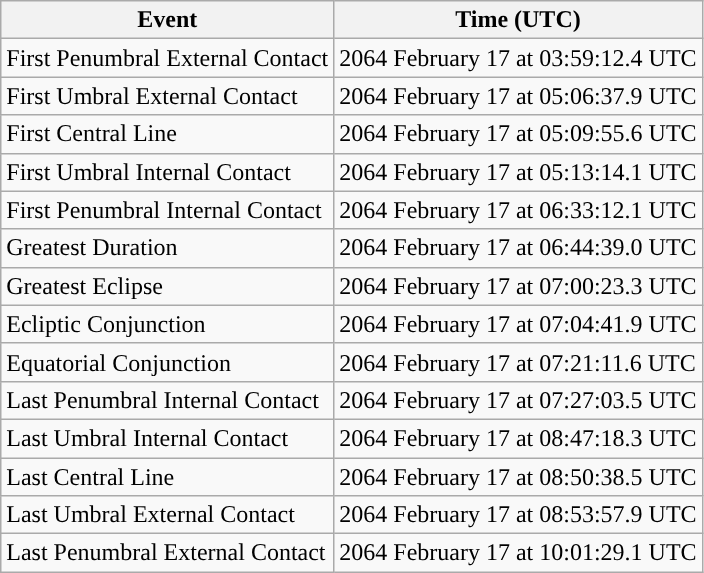<table class="wikitable">
<tr>
<th>Event</th>
<th>Time (UTC)</th>
</tr>
<tr>
<td>First Penumbral External Contact</td>
<td>2064 February 17 at 03:59:12.4 UTC</td>
</tr>
<tr>
<td>First Umbral External Contact</td>
<td>2064 February 17 at 05:06:37.9 UTC</td>
</tr>
<tr>
<td>First Central Line</td>
<td>2064 February 17 at 05:09:55.6 UTC</td>
</tr>
<tr>
<td>First Umbral Internal Contact</td>
<td>2064 February 17 at 05:13:14.1 UTC</td>
</tr>
<tr>
<td>First Penumbral Internal Contact</td>
<td>2064 February 17 at 06:33:12.1 UTC</td>
</tr>
<tr>
<td>Greatest Duration</td>
<td>2064 February 17 at 06:44:39.0 UTC</td>
</tr>
<tr>
<td>Greatest Eclipse</td>
<td>2064 February 17 at 07:00:23.3 UTC</td>
</tr>
<tr>
<td>Ecliptic Conjunction</td>
<td>2064 February 17 at 07:04:41.9 UTC</td>
</tr>
<tr>
<td>Equatorial Conjunction</td>
<td>2064 February 17 at 07:21:11.6 UTC</td>
</tr>
<tr>
<td>Last Penumbral Internal Contact</td>
<td>2064 February 17 at 07:27:03.5 UTC</td>
</tr>
<tr>
<td>Last Umbral Internal Contact</td>
<td>2064 February 17 at 08:47:18.3 UTC</td>
</tr>
<tr>
<td>Last Central Line</td>
<td>2064 February 17 at 08:50:38.5 UTC</td>
</tr>
<tr>
<td>Last Umbral External Contact</td>
<td>2064 February 17 at 08:53:57.9 UTC</td>
</tr>
<tr>
<td>Last Penumbral External Contact</td>
<td>2064 February 17 at 10:01:29.1 UTC</td>
</tr>
</table>
